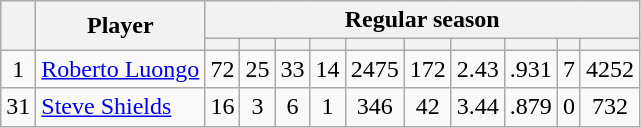<table class="wikitable plainrowheaders" style="text-align:center;">
<tr>
<th scope="col" rowspan="2"></th>
<th scope="col" rowspan="2">Player</th>
<th scope=colgroup colspan=10>Regular season</th>
</tr>
<tr>
<th scope="col"></th>
<th scope="col"></th>
<th scope="col"></th>
<th scope="col"></th>
<th scope="col"></th>
<th scope="col"></th>
<th scope="col"></th>
<th scope="col"></th>
<th scope="col"></th>
<th scope="col"></th>
</tr>
<tr>
<td scope="row">1</td>
<td align="left"><a href='#'>Roberto Luongo</a></td>
<td>72</td>
<td>25</td>
<td>33</td>
<td>14</td>
<td>2475</td>
<td>172</td>
<td>2.43</td>
<td>.931</td>
<td>7</td>
<td>4252</td>
</tr>
<tr>
<td scope="row">31</td>
<td align="left"><a href='#'>Steve Shields</a></td>
<td>16</td>
<td>3</td>
<td>6</td>
<td>1</td>
<td>346</td>
<td>42</td>
<td>3.44</td>
<td>.879</td>
<td>0</td>
<td>732</td>
</tr>
</table>
